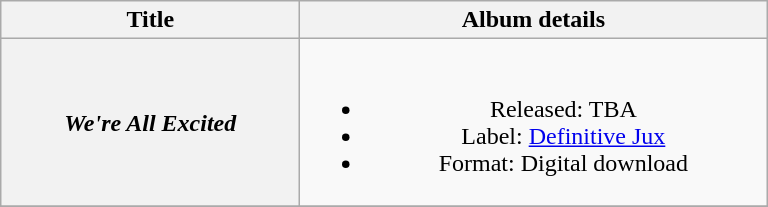<table class="wikitable plainrowheaders" style="text-align:center;">
<tr>
<th scope="col" style="width:12em;">Title</th>
<th scope="col" style="width:19em;">Album details</th>
</tr>
<tr>
<th scope="row"><em>We're All Excited</em></th>
<td><br><ul><li>Released: TBA</li><li>Label: <a href='#'>Definitive Jux</a></li><li>Format: Digital download</li></ul></td>
</tr>
<tr>
</tr>
</table>
